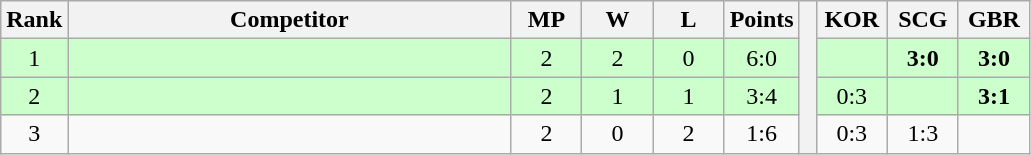<table class="wikitable" style="text-align:center">
<tr>
<th>Rank</th>
<th style="width:18em">Competitor</th>
<th style="width:2.5em">MP</th>
<th style="width:2.5em">W</th>
<th style="width:2.5em">L</th>
<th>Points</th>
<th rowspan="4"> </th>
<th style="width:2.5em">KOR</th>
<th style="width:2.5em">SCG</th>
<th style="width:2.5em">GBR</th>
</tr>
<tr style="background:#cfc;">
<td>1</td>
<td style="text-align:left"></td>
<td>2</td>
<td>2</td>
<td>0</td>
<td>6:0</td>
<td></td>
<td><strong>3:0</strong></td>
<td><strong>3:0</strong></td>
</tr>
<tr style="background:#cfc;">
<td>2</td>
<td style="text-align:left"></td>
<td>2</td>
<td>1</td>
<td>1</td>
<td>3:4</td>
<td>0:3</td>
<td></td>
<td><strong>3:1</strong></td>
</tr>
<tr>
<td>3</td>
<td style="text-align:left"></td>
<td>2</td>
<td>0</td>
<td>2</td>
<td>1:6</td>
<td>0:3</td>
<td>1:3</td>
<td></td>
</tr>
</table>
